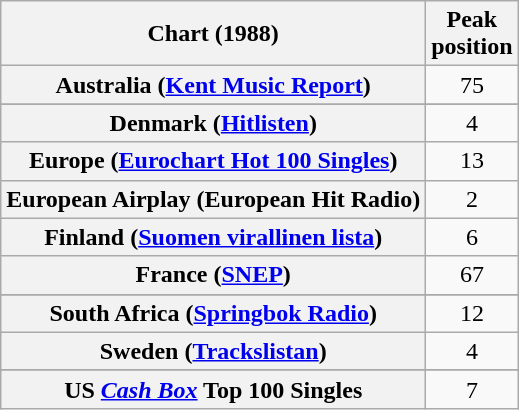<table class="wikitable sortable plainrowheaders" style="text-align:center">
<tr>
<th scope="col">Chart (1988)</th>
<th scope="col">Peak<br>position</th>
</tr>
<tr>
<th scope="row">Australia (<a href='#'>Kent Music Report</a>)</th>
<td>75</td>
</tr>
<tr>
</tr>
<tr>
</tr>
<tr>
</tr>
<tr>
</tr>
<tr>
<th scope="row">Denmark (<a href='#'>Hitlisten</a>)</th>
<td>4</td>
</tr>
<tr>
<th scope="row">Europe (<a href='#'>Eurochart Hot 100 Singles</a>)</th>
<td>13</td>
</tr>
<tr>
<th scope="row">European Airplay (European Hit Radio)</th>
<td>2</td>
</tr>
<tr>
<th scope="row">Finland (<a href='#'>Suomen virallinen lista</a>)</th>
<td>6</td>
</tr>
<tr>
<th scope="row">France (<a href='#'>SNEP</a>)</th>
<td>67</td>
</tr>
<tr>
</tr>
<tr>
</tr>
<tr>
</tr>
<tr>
</tr>
<tr>
<th scope="row">South Africa (<a href='#'>Springbok Radio</a>)</th>
<td>12</td>
</tr>
<tr>
<th scope="row">Sweden (<a href='#'>Trackslistan</a>)</th>
<td>4</td>
</tr>
<tr>
</tr>
<tr>
</tr>
<tr>
</tr>
<tr>
</tr>
<tr>
<th scope="row">US <em><a href='#'>Cash Box</a></em> Top 100 Singles</th>
<td style="text-align:center;">7</td>
</tr>
</table>
